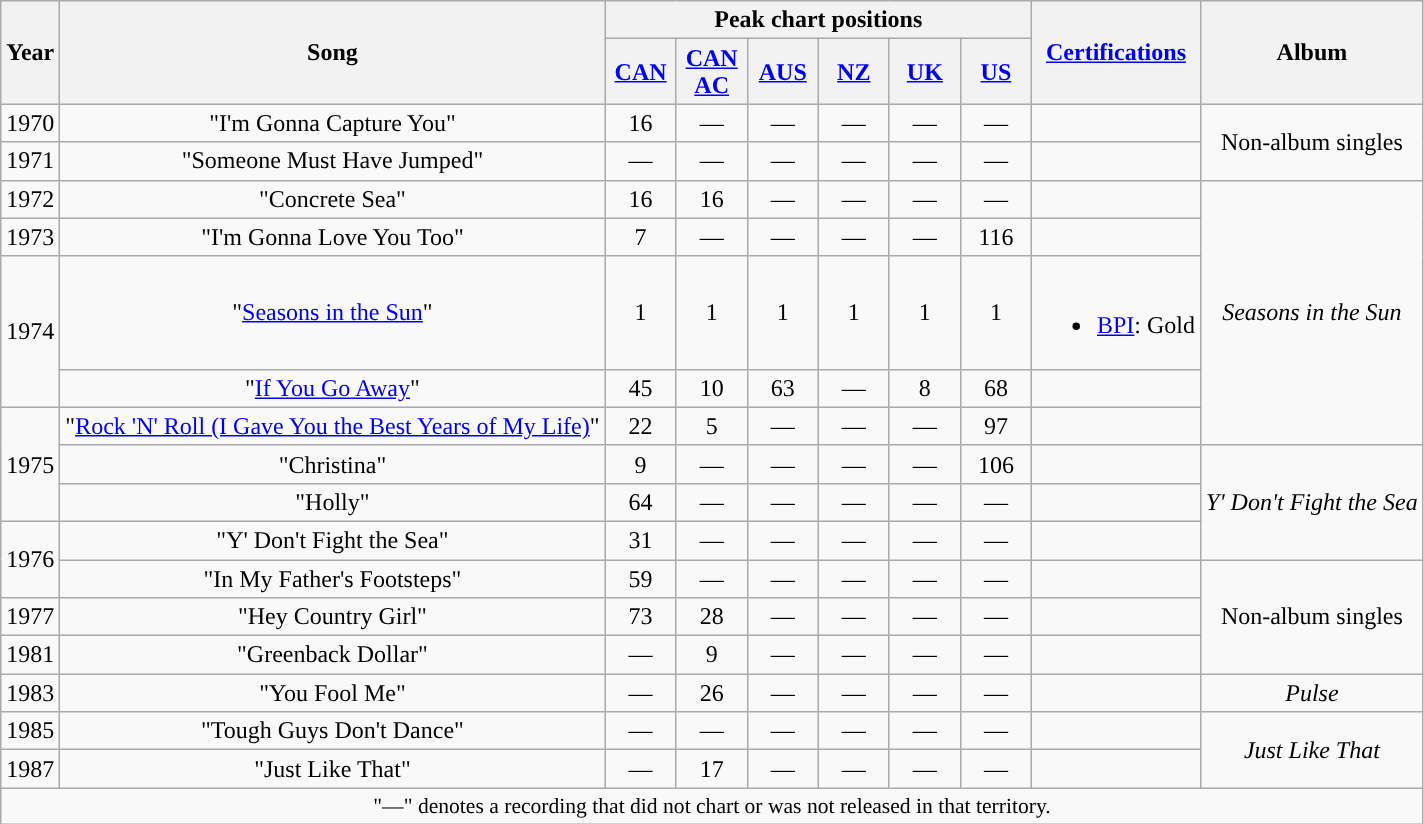<table class="wikitable" style="text-align:center;" border="1">
<tr>
<th rowspan="2">Year</th>
<th rowspan="2">Song</th>
<th colspan="6">Peak chart positions</th>
<th rowspan="2"><a href='#'>Certifications</a></th>
<th rowspan="2">Album</th>
</tr>
<tr>
<th style="width:40px;"><a href='#'>CAN</a><br></th>
<th style="width:40px;"><a href='#'>CAN<br>AC</a><br></th>
<th style="width:40px;"><a href='#'>AUS</a><br></th>
<th style="width:40px;"><a href='#'>NZ</a><br></th>
<th style="width:40px;"><a href='#'>UK</a><br></th>
<th style="width:40px;"><a href='#'>US</a><br></th>
</tr>
<tr>
<td>1970</td>
<td>"I'm Gonna Capture You"</td>
<td style="text-align:center;">16</td>
<td style="text-align:center;">—</td>
<td style="text-align:center;">—</td>
<td>—</td>
<td style="text-align:center;">—</td>
<td style="text-align:center;">—</td>
<td></td>
<td rowspan="2">Non-album singles</td>
</tr>
<tr>
<td>1971</td>
<td>"Someone Must Have Jumped"</td>
<td style="text-align:center;">—</td>
<td style="text-align:center;">—</td>
<td style="text-align:center;">—</td>
<td>—</td>
<td style="text-align:center;">—</td>
<td style="text-align:center;">—</td>
<td></td>
</tr>
<tr>
<td>1972</td>
<td>"Concrete Sea"</td>
<td style="text-align:center;">16</td>
<td style="text-align:center;">16</td>
<td style="text-align:center;">—</td>
<td>—</td>
<td style="text-align:center;">—</td>
<td style="text-align:center;">—</td>
<td></td>
<td rowspan="5"><em>Seasons in the Sun</em></td>
</tr>
<tr>
<td>1973</td>
<td>"I'm Gonna Love You Too"</td>
<td style="text-align:center;">7</td>
<td style="text-align:center;">—</td>
<td style="text-align:center;">—</td>
<td>—</td>
<td style="text-align:center;">—</td>
<td style="text-align:center;">116</td>
<td></td>
</tr>
<tr>
<td rowspan="2">1974</td>
<td>"<a href='#'>Seasons in the Sun</a>"</td>
<td style="text-align:center;">1</td>
<td style="text-align:center;">1</td>
<td style="text-align:center;">1</td>
<td>1</td>
<td style="text-align:center;">1</td>
<td style="text-align:center;">1</td>
<td><br><ul><li><a href='#'>BPI</a>: Gold</li></ul></td>
</tr>
<tr>
<td>"<a href='#'>If You Go Away</a>"</td>
<td style="text-align:center;">45</td>
<td style="text-align:center;">10</td>
<td style="text-align:center;">63</td>
<td>—</td>
<td style="text-align:center;">8</td>
<td style="text-align:center;">68</td>
<td></td>
</tr>
<tr>
<td rowspan="3">1975</td>
<td>"<a href='#'>Rock 'N' Roll (I Gave You the Best Years of My Life)</a>"</td>
<td style="text-align:center;">22</td>
<td style="text-align:center;">5</td>
<td style="text-align:center;">—</td>
<td>—</td>
<td style="text-align:center;">—</td>
<td style="text-align:center;">97</td>
<td></td>
</tr>
<tr>
<td>"Christina"</td>
<td style="text-align:center;">9</td>
<td style="text-align:center;">—</td>
<td style="text-align:center;">—</td>
<td>—</td>
<td style="text-align:center;">—</td>
<td style="text-align:center;">106</td>
<td></td>
<td rowspan="3"><em>Y' Don't Fight the Sea</em></td>
</tr>
<tr>
<td>"Holly"</td>
<td style="text-align:center;">64</td>
<td style="text-align:center;">—</td>
<td style="text-align:center;">—</td>
<td>—</td>
<td style="text-align:center;">—</td>
<td style="text-align:center;">—</td>
<td></td>
</tr>
<tr>
<td rowspan="2">1976</td>
<td>"Y' Don't Fight the Sea"</td>
<td style="text-align:center;">31</td>
<td style="text-align:center;">—</td>
<td style="text-align:center;">—</td>
<td>—</td>
<td style="text-align:center;">—</td>
<td style="text-align:center;">—</td>
<td></td>
</tr>
<tr>
<td>"In My Father's Footsteps"</td>
<td style="text-align:center;">59</td>
<td style="text-align:center;">—</td>
<td style="text-align:center;">—</td>
<td>—</td>
<td style="text-align:center;">—</td>
<td style="text-align:center;">—</td>
<td></td>
<td rowspan="3">Non-album singles</td>
</tr>
<tr>
<td>1977</td>
<td>"Hey Country Girl"</td>
<td style="text-align:center;">73</td>
<td style="text-align:center;">28</td>
<td style="text-align:center;">—</td>
<td>—</td>
<td style="text-align:center;">—</td>
<td style="text-align:center;">—</td>
<td></td>
</tr>
<tr>
<td>1981</td>
<td>"Greenback Dollar"</td>
<td style="text-align:center;">—</td>
<td style="text-align:center;">9</td>
<td style="text-align:center;">—</td>
<td>—</td>
<td style="text-align:center;">—</td>
<td style="text-align:center;">—</td>
<td></td>
</tr>
<tr>
<td>1983</td>
<td>"You Fool Me"</td>
<td style="text-align:center;">—</td>
<td style="text-align:center;">26</td>
<td style="text-align:center;">—</td>
<td>—</td>
<td style="text-align:center;">—</td>
<td style="text-align:center;">—</td>
<td></td>
<td><em>Pulse</em></td>
</tr>
<tr>
<td>1985</td>
<td>"Tough Guys Don't Dance"</td>
<td style="text-align:center;">—</td>
<td style="text-align:center;">—</td>
<td style="text-align:center;">—</td>
<td>—</td>
<td style="text-align:center;">—</td>
<td style="text-align:center;">—</td>
<td></td>
<td rowspan="2"><em>Just Like That</em></td>
</tr>
<tr>
<td>1987</td>
<td>"Just Like That"</td>
<td style="text-align:center;">—</td>
<td style="text-align:center;">17</td>
<td style="text-align:center;">—</td>
<td>—</td>
<td style="text-align:center;">—</td>
<td style="text-align:center;">—</td>
<td></td>
</tr>
<tr>
<td colspan="10" style="font-size:90%">"—" denotes a recording that did not chart or was not released in that territory.</td>
</tr>
</table>
